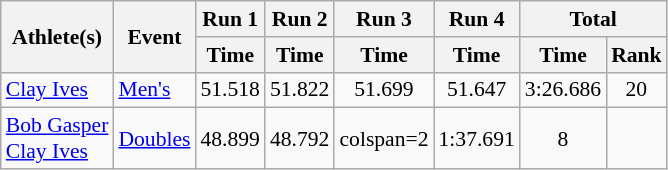<table class="wikitable" style="font-size:90%">
<tr>
<th rowspan="2">Athlete(s)</th>
<th rowspan="2">Event</th>
<th colspan="1">Run 1</th>
<th colspan="1">Run 2</th>
<th colspan="1">Run 3</th>
<th colspan="1">Run 4</th>
<th colspan="2">Total</th>
</tr>
<tr>
<th>Time</th>
<th>Time</th>
<th>Time</th>
<th>Time</th>
<th>Time</th>
<th>Rank</th>
</tr>
<tr align="center">
<td align="left"><a href='#'>Clay Ives</a></td>
<td align="left"><a href='#'>Men's</a></td>
<td>51.518</td>
<td>51.822</td>
<td>51.699</td>
<td>51.647</td>
<td>3:26.686</td>
<td>20</td>
</tr>
<tr align="center">
<td align="left"><a href='#'>Bob Gasper</a> <br> <a href='#'>Clay Ives</a></td>
<td align="left"><a href='#'>Doubles</a></td>
<td>48.899</td>
<td>48.792</td>
<td>colspan=2 </td>
<td>1:37.691</td>
<td>8</td>
</tr>
</table>
